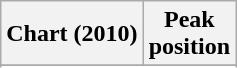<table class="wikitable sortable plainrowheaders">
<tr>
<th>Chart (2010)</th>
<th>Peak<br>position</th>
</tr>
<tr>
</tr>
<tr>
</tr>
<tr>
</tr>
<tr>
</tr>
<tr>
</tr>
</table>
